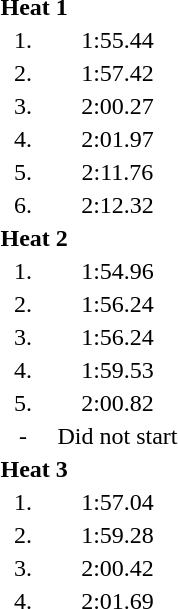<table style="text-align:center">
<tr>
<td colspan=4 align=left><strong>Heat 1</strong></td>
</tr>
<tr>
<td width=30>1.</td>
<td align=left></td>
<td width=80>1:55.44</td>
<td></td>
</tr>
<tr>
<td>2.</td>
<td align=left></td>
<td>1:57.42</td>
<td></td>
</tr>
<tr>
<td>3.</td>
<td align=left></td>
<td>2:00.27</td>
<td></td>
</tr>
<tr>
<td>4.</td>
<td align=left></td>
<td>2:01.97</td>
<td></td>
</tr>
<tr>
<td>5.</td>
<td align=left></td>
<td>2:11.76</td>
<td></td>
</tr>
<tr>
<td>6.</td>
<td align=left></td>
<td>2:12.32</td>
<td></td>
</tr>
<tr>
<td colspan=4 align=left><strong>Heat 2</strong></td>
</tr>
<tr>
<td>1.</td>
<td align=left></td>
<td>1:54.96</td>
<td></td>
</tr>
<tr>
<td>2.</td>
<td align=left></td>
<td>1:56.24</td>
<td></td>
</tr>
<tr>
<td>3.</td>
<td align=left></td>
<td>1:56.24</td>
<td></td>
</tr>
<tr>
<td>4.</td>
<td align=left></td>
<td>1:59.53</td>
<td></td>
</tr>
<tr>
<td>5.</td>
<td align=left></td>
<td>2:00.82</td>
<td></td>
</tr>
<tr>
<td>-</td>
<td align=left></td>
<td>Did not start</td>
<td></td>
</tr>
<tr>
<td colspan=4 align=left><strong>Heat 3</strong></td>
</tr>
<tr>
<td>1.</td>
<td align=left></td>
<td>1:57.04</td>
<td></td>
</tr>
<tr>
<td>2.</td>
<td align=left></td>
<td>1:59.28</td>
<td></td>
</tr>
<tr>
<td>3.</td>
<td align=left></td>
<td>2:00.42</td>
<td></td>
</tr>
<tr>
<td>4.</td>
<td align=left></td>
<td>2:01.69</td>
<td></td>
</tr>
</table>
